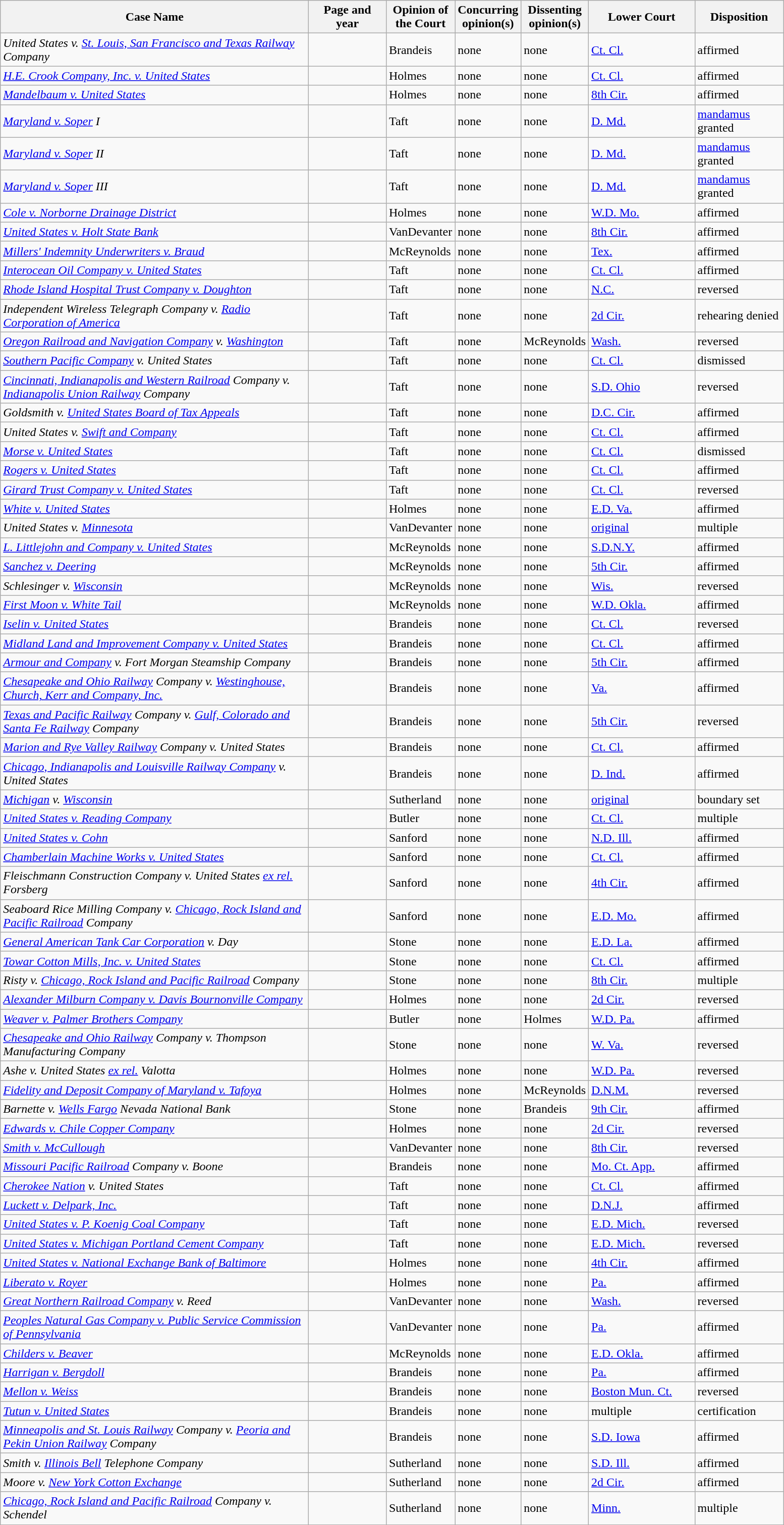<table class="wikitable sortable">
<tr>
<th scope="col" style="width: 400px;">Case Name</th>
<th scope="col" style="width: 95px;">Page and year</th>
<th scope="col" style="width: 10px;">Opinion of the Court</th>
<th scope="col" style="width: 10px;">Concurring opinion(s)</th>
<th scope="col" style="width: 10px;">Dissenting opinion(s)</th>
<th scope="col" style="width: 133px;">Lower Court</th>
<th scope="col" style="width: 110px;">Disposition</th>
</tr>
<tr>
<td><em>United States v. <a href='#'>St. Louis, San Francisco and Texas Railway</a> Company</em></td>
<td align="right"></td>
<td>Brandeis</td>
<td>none</td>
<td>none</td>
<td><a href='#'>Ct. Cl.</a></td>
<td>affirmed</td>
</tr>
<tr>
<td><em><a href='#'>H.E. Crook Company, Inc. v. United States</a></em></td>
<td align="right"></td>
<td>Holmes</td>
<td>none</td>
<td>none</td>
<td><a href='#'>Ct. Cl.</a></td>
<td>affirmed</td>
</tr>
<tr>
<td><em><a href='#'>Mandelbaum v. United States</a></em></td>
<td align="right"></td>
<td>Holmes</td>
<td>none</td>
<td>none</td>
<td><a href='#'>8th Cir.</a></td>
<td>affirmed</td>
</tr>
<tr>
<td><em><a href='#'>Maryland v. Soper</a> I</em></td>
<td align="right"></td>
<td>Taft</td>
<td>none</td>
<td>none</td>
<td><a href='#'>D. Md.</a></td>
<td><a href='#'>mandamus</a> granted</td>
</tr>
<tr>
<td><em><a href='#'>Maryland v. Soper</a> II</em></td>
<td align="right"></td>
<td>Taft</td>
<td>none</td>
<td>none</td>
<td><a href='#'>D. Md.</a></td>
<td><a href='#'>mandamus</a> granted</td>
</tr>
<tr>
<td><em><a href='#'>Maryland v. Soper</a> III</em></td>
<td align="right"></td>
<td>Taft</td>
<td>none</td>
<td>none</td>
<td><a href='#'>D. Md.</a></td>
<td><a href='#'>mandamus</a> granted</td>
</tr>
<tr>
<td><em><a href='#'>Cole v. Norborne Drainage District</a></em></td>
<td align="right"></td>
<td>Holmes</td>
<td>none</td>
<td>none</td>
<td><a href='#'>W.D. Mo.</a></td>
<td>affirmed</td>
</tr>
<tr>
<td><em><a href='#'>United States v. Holt State Bank</a></em></td>
<td align="right"></td>
<td>VanDevanter</td>
<td>none</td>
<td>none</td>
<td><a href='#'>8th Cir.</a></td>
<td>affirmed</td>
</tr>
<tr>
<td><em><a href='#'>Millers' Indemnity Underwriters v. Braud</a></em></td>
<td align="right"></td>
<td>McReynolds</td>
<td>none</td>
<td>none</td>
<td><a href='#'>Tex.</a></td>
<td>affirmed</td>
</tr>
<tr>
<td><em><a href='#'>Interocean Oil Company v. United States</a></em></td>
<td align="right"></td>
<td>Taft</td>
<td>none</td>
<td>none</td>
<td><a href='#'>Ct. Cl.</a></td>
<td>affirmed</td>
</tr>
<tr>
<td><em><a href='#'>Rhode Island Hospital Trust Company v. Doughton</a></em></td>
<td align="right"></td>
<td>Taft</td>
<td>none</td>
<td>none</td>
<td><a href='#'>N.C.</a></td>
<td>reversed</td>
</tr>
<tr>
<td><em>Independent Wireless Telegraph Company v. <a href='#'>Radio Corporation of America</a></em></td>
<td align="right"></td>
<td>Taft</td>
<td>none</td>
<td>none</td>
<td><a href='#'>2d Cir.</a></td>
<td>rehearing denied</td>
</tr>
<tr>
<td><em><a href='#'>Oregon Railroad and Navigation Company</a> v. <a href='#'>Washington</a></em></td>
<td align="right"></td>
<td>Taft</td>
<td>none</td>
<td>McReynolds</td>
<td><a href='#'>Wash.</a></td>
<td>reversed</td>
</tr>
<tr>
<td><em><a href='#'>Southern Pacific Company</a> v. United States</em></td>
<td align="right"></td>
<td>Taft</td>
<td>none</td>
<td>none</td>
<td><a href='#'>Ct. Cl.</a></td>
<td>dismissed</td>
</tr>
<tr>
<td><em><a href='#'>Cincinnati, Indianapolis and Western Railroad</a> Company v. <a href='#'>Indianapolis Union Railway</a> Company</em></td>
<td align="right"></td>
<td>Taft</td>
<td>none</td>
<td>none</td>
<td><a href='#'>S.D. Ohio</a></td>
<td>reversed</td>
</tr>
<tr>
<td><em>Goldsmith v. <a href='#'>United States Board of Tax Appeals</a></em></td>
<td align="right"></td>
<td>Taft</td>
<td>none</td>
<td>none</td>
<td><a href='#'>D.C. Cir.</a></td>
<td>affirmed</td>
</tr>
<tr>
<td><em>United States v. <a href='#'>Swift and Company</a></em></td>
<td align="right"></td>
<td>Taft</td>
<td>none</td>
<td>none</td>
<td><a href='#'>Ct. Cl.</a></td>
<td>affirmed</td>
</tr>
<tr>
<td><em><a href='#'>Morse v. United States</a></em></td>
<td align="right"></td>
<td>Taft</td>
<td>none</td>
<td>none</td>
<td><a href='#'>Ct. Cl.</a></td>
<td>dismissed</td>
</tr>
<tr>
<td><em><a href='#'>Rogers v. United States</a></em></td>
<td align="right"></td>
<td>Taft</td>
<td>none</td>
<td>none</td>
<td><a href='#'>Ct. Cl.</a></td>
<td>affirmed</td>
</tr>
<tr>
<td><em><a href='#'>Girard Trust Company v. United States</a></em></td>
<td align="right"></td>
<td>Taft</td>
<td>none</td>
<td>none</td>
<td><a href='#'>Ct. Cl.</a></td>
<td>reversed</td>
</tr>
<tr>
<td><em><a href='#'>White v. United States</a></em></td>
<td align="right"></td>
<td>Holmes</td>
<td>none</td>
<td>none</td>
<td><a href='#'>E.D. Va.</a></td>
<td>affirmed</td>
</tr>
<tr>
<td><em>United States v. <a href='#'>Minnesota</a></em></td>
<td align="right"></td>
<td>VanDevanter</td>
<td>none</td>
<td>none</td>
<td><a href='#'>original</a></td>
<td>multiple</td>
</tr>
<tr>
<td><em><a href='#'>L. Littlejohn and Company v. United States</a></em></td>
<td align="right"></td>
<td>McReynolds</td>
<td>none</td>
<td>none</td>
<td><a href='#'>S.D.N.Y.</a></td>
<td>affirmed</td>
</tr>
<tr>
<td><em><a href='#'>Sanchez v. Deering</a></em></td>
<td align="right"></td>
<td>McReynolds</td>
<td>none</td>
<td>none</td>
<td><a href='#'>5th Cir.</a></td>
<td>affirmed</td>
</tr>
<tr>
<td><em>Schlesinger v. <a href='#'>Wisconsin</a></em></td>
<td align="right"></td>
<td>McReynolds</td>
<td>none</td>
<td>none</td>
<td><a href='#'>Wis.</a></td>
<td>reversed</td>
</tr>
<tr>
<td><em><a href='#'>First Moon v. White Tail</a></em></td>
<td align="right"></td>
<td>McReynolds</td>
<td>none</td>
<td>none</td>
<td><a href='#'>W.D. Okla.</a></td>
<td>affirmed</td>
</tr>
<tr>
<td><em><a href='#'>Iselin v. United States</a></em></td>
<td align="right"></td>
<td>Brandeis</td>
<td>none</td>
<td>none</td>
<td><a href='#'>Ct. Cl.</a></td>
<td>reversed</td>
</tr>
<tr>
<td><em><a href='#'>Midland Land and Improvement Company v. United States</a></em></td>
<td align="right"></td>
<td>Brandeis</td>
<td>none</td>
<td>none</td>
<td><a href='#'>Ct. Cl.</a></td>
<td>affirmed</td>
</tr>
<tr>
<td><em><a href='#'>Armour and Company</a> v. Fort Morgan Steamship Company</em></td>
<td align="right"></td>
<td>Brandeis</td>
<td>none</td>
<td>none</td>
<td><a href='#'>5th Cir.</a></td>
<td>affirmed</td>
</tr>
<tr>
<td><em><a href='#'>Chesapeake and Ohio Railway</a> Company v. <a href='#'>Westinghouse, Church, Kerr and Company, Inc.</a></em></td>
<td align="right"></td>
<td>Brandeis</td>
<td>none</td>
<td>none</td>
<td><a href='#'>Va.</a></td>
<td>affirmed</td>
</tr>
<tr>
<td><em><a href='#'>Texas and Pacific Railway</a> Company v. <a href='#'>Gulf, Colorado and Santa Fe Railway</a> Company</em></td>
<td align="right"></td>
<td>Brandeis</td>
<td>none</td>
<td>none</td>
<td><a href='#'>5th Cir.</a></td>
<td>reversed</td>
</tr>
<tr>
<td><em><a href='#'>Marion and Rye Valley Railway</a> Company v. United States</em></td>
<td align="right"></td>
<td>Brandeis</td>
<td>none</td>
<td>none</td>
<td><a href='#'>Ct. Cl.</a></td>
<td>affirmed</td>
</tr>
<tr>
<td><em><a href='#'>Chicago, Indianapolis and Louisville Railway Company</a> v. United States</em></td>
<td align="right"></td>
<td>Brandeis</td>
<td>none</td>
<td>none</td>
<td><a href='#'>D. Ind.</a></td>
<td>affirmed</td>
</tr>
<tr>
<td><em><a href='#'>Michigan</a> v. <a href='#'>Wisconsin</a></em></td>
<td align="right"></td>
<td>Sutherland</td>
<td>none</td>
<td>none</td>
<td><a href='#'>original</a></td>
<td>boundary set</td>
</tr>
<tr>
<td><em><a href='#'>United States v. Reading Company</a></em></td>
<td align="right"></td>
<td>Butler</td>
<td>none</td>
<td>none</td>
<td><a href='#'>Ct. Cl.</a></td>
<td>multiple</td>
</tr>
<tr>
<td><em><a href='#'>United States v. Cohn</a></em></td>
<td align="right"></td>
<td>Sanford</td>
<td>none</td>
<td>none</td>
<td><a href='#'>N.D. Ill.</a></td>
<td>affirmed</td>
</tr>
<tr>
<td><em><a href='#'>Chamberlain Machine Works v. United States</a></em></td>
<td align="right"></td>
<td>Sanford</td>
<td>none</td>
<td>none</td>
<td><a href='#'>Ct. Cl.</a></td>
<td>affirmed</td>
</tr>
<tr>
<td><em>Fleischmann Construction Company v. United States <a href='#'>ex rel.</a> Forsberg</em></td>
<td align="right"></td>
<td>Sanford</td>
<td>none</td>
<td>none</td>
<td><a href='#'>4th Cir.</a></td>
<td>affirmed</td>
</tr>
<tr>
<td><em>Seaboard Rice Milling Company v. <a href='#'>Chicago, Rock Island and Pacific Railroad</a> Company</em></td>
<td align="right"></td>
<td>Sanford</td>
<td>none</td>
<td>none</td>
<td><a href='#'>E.D. Mo.</a></td>
<td>affirmed</td>
</tr>
<tr>
<td><em><a href='#'>General American Tank Car Corporation</a> v. Day</em></td>
<td align="right"></td>
<td>Stone</td>
<td>none</td>
<td>none</td>
<td><a href='#'>E.D. La.</a></td>
<td>affirmed</td>
</tr>
<tr>
<td><em><a href='#'>Towar Cotton Mills, Inc. v. United States</a></em></td>
<td align="right"></td>
<td>Stone</td>
<td>none</td>
<td>none</td>
<td><a href='#'>Ct. Cl.</a></td>
<td>affirmed</td>
</tr>
<tr>
<td><em>Risty v. <a href='#'>Chicago, Rock Island and Pacific Railroad</a> Company</em></td>
<td align="right"></td>
<td>Stone</td>
<td>none</td>
<td>none</td>
<td><a href='#'>8th Cir.</a></td>
<td>multiple</td>
</tr>
<tr>
<td><em><a href='#'>Alexander Milburn Company v. Davis Bournonville Company</a></em></td>
<td align="right"></td>
<td>Holmes</td>
<td>none</td>
<td>none</td>
<td><a href='#'>2d Cir.</a></td>
<td>reversed</td>
</tr>
<tr>
<td><em><a href='#'>Weaver v. Palmer Brothers Company</a></em></td>
<td align="right"></td>
<td>Butler</td>
<td>none</td>
<td>Holmes</td>
<td><a href='#'>W.D. Pa.</a></td>
<td>affirmed</td>
</tr>
<tr>
<td><em><a href='#'>Chesapeake and Ohio Railway</a> Company v. Thompson Manufacturing Company</em></td>
<td align="right"></td>
<td>Stone</td>
<td>none</td>
<td>none</td>
<td><a href='#'>W. Va.</a></td>
<td>reversed</td>
</tr>
<tr>
<td><em>Ashe v. United States <a href='#'>ex rel.</a> Valotta</em></td>
<td align="right"></td>
<td>Holmes</td>
<td>none</td>
<td>none</td>
<td><a href='#'>W.D. Pa.</a></td>
<td>reversed</td>
</tr>
<tr>
<td><em><a href='#'>Fidelity and Deposit Company of Maryland v. Tafoya</a></em></td>
<td align="right"></td>
<td>Holmes</td>
<td>none</td>
<td>McReynolds</td>
<td><a href='#'>D.N.M.</a></td>
<td>reversed</td>
</tr>
<tr>
<td><em>Barnette v. <a href='#'>Wells Fargo</a> Nevada National Bank</em></td>
<td align="right"></td>
<td>Stone</td>
<td>none</td>
<td>Brandeis</td>
<td><a href='#'>9th Cir.</a></td>
<td>affirmed</td>
</tr>
<tr>
<td><em><a href='#'>Edwards v. Chile Copper Company</a></em></td>
<td align="right"></td>
<td>Holmes</td>
<td>none</td>
<td>none</td>
<td><a href='#'>2d Cir.</a></td>
<td>reversed</td>
</tr>
<tr>
<td><em><a href='#'>Smith v. McCullough</a></em></td>
<td align="right"></td>
<td>VanDevanter</td>
<td>none</td>
<td>none</td>
<td><a href='#'>8th Cir.</a></td>
<td>reversed</td>
</tr>
<tr>
<td><em><a href='#'>Missouri Pacific Railroad</a> Company v. Boone</em></td>
<td align="right"></td>
<td>Brandeis</td>
<td>none</td>
<td>none</td>
<td><a href='#'>Mo. Ct. App.</a></td>
<td>affirmed</td>
</tr>
<tr>
<td><em><a href='#'>Cherokee Nation</a> v. United States</em></td>
<td align="right"></td>
<td>Taft</td>
<td>none</td>
<td>none</td>
<td><a href='#'>Ct. Cl.</a></td>
<td>affirmed</td>
</tr>
<tr>
<td><em><a href='#'>Luckett v. Delpark, Inc.</a></em></td>
<td align="right"></td>
<td>Taft</td>
<td>none</td>
<td>none</td>
<td><a href='#'>D.N.J.</a></td>
<td>affirmed</td>
</tr>
<tr>
<td><em><a href='#'>United States v. P. Koenig Coal Company</a></em></td>
<td align="right"></td>
<td>Taft</td>
<td>none</td>
<td>none</td>
<td><a href='#'>E.D. Mich.</a></td>
<td>reversed</td>
</tr>
<tr>
<td><em><a href='#'>United States v. Michigan Portland Cement Company</a></em></td>
<td align="right"></td>
<td>Taft</td>
<td>none</td>
<td>none</td>
<td><a href='#'>E.D. Mich.</a></td>
<td>reversed</td>
</tr>
<tr>
<td><em><a href='#'>United States v. National Exchange Bank of Baltimore</a></em></td>
<td align="right"></td>
<td>Holmes</td>
<td>none</td>
<td>none</td>
<td><a href='#'>4th Cir.</a></td>
<td>affirmed</td>
</tr>
<tr>
<td><em><a href='#'>Liberato v. Royer</a></em></td>
<td align="right"></td>
<td>Holmes</td>
<td>none</td>
<td>none</td>
<td><a href='#'>Pa.</a></td>
<td>affirmed</td>
</tr>
<tr>
<td><em><a href='#'>Great Northern Railroad Company</a> v. Reed</em></td>
<td align="right"></td>
<td>VanDevanter</td>
<td>none</td>
<td>none</td>
<td><a href='#'>Wash.</a></td>
<td>reversed</td>
</tr>
<tr>
<td><em><a href='#'>Peoples Natural Gas Company v. Public Service Commission of Pennsylvania</a></em></td>
<td align="right"></td>
<td>VanDevanter</td>
<td>none</td>
<td>none</td>
<td><a href='#'>Pa.</a></td>
<td>affirmed</td>
</tr>
<tr>
<td><em><a href='#'>Childers v. Beaver</a></em></td>
<td align="right"></td>
<td>McReynolds</td>
<td>none</td>
<td>none</td>
<td><a href='#'>E.D. Okla.</a></td>
<td>affirmed</td>
</tr>
<tr>
<td><em><a href='#'>Harrigan v. Bergdoll</a></em></td>
<td align="right"></td>
<td>Brandeis</td>
<td>none</td>
<td>none</td>
<td><a href='#'>Pa.</a></td>
<td>affirmed</td>
</tr>
<tr>
<td><em><a href='#'>Mellon v. Weiss</a></em></td>
<td align="right"></td>
<td>Brandeis</td>
<td>none</td>
<td>none</td>
<td><a href='#'>Boston Mun. Ct.</a></td>
<td>reversed</td>
</tr>
<tr>
<td><em><a href='#'>Tutun v. United States</a></em></td>
<td align="right"></td>
<td>Brandeis</td>
<td>none</td>
<td>none</td>
<td>multiple</td>
<td>certification</td>
</tr>
<tr>
<td><em><a href='#'>Minneapolis and St. Louis Railway</a> Company v. <a href='#'>Peoria and Pekin Union Railway</a> Company</em></td>
<td align="right"></td>
<td>Brandeis</td>
<td>none</td>
<td>none</td>
<td><a href='#'>S.D. Iowa</a></td>
<td>affirmed</td>
</tr>
<tr>
<td><em>Smith v. <a href='#'>Illinois Bell</a> Telephone Company</em></td>
<td align="right"></td>
<td>Sutherland</td>
<td>none</td>
<td>none</td>
<td><a href='#'>S.D. Ill.</a></td>
<td>affirmed</td>
</tr>
<tr>
<td><em>Moore v. <a href='#'>New York Cotton Exchange</a></em></td>
<td align="right"></td>
<td>Sutherland</td>
<td>none</td>
<td>none</td>
<td><a href='#'>2d Cir.</a></td>
<td>affirmed</td>
</tr>
<tr>
<td><em><a href='#'>Chicago, Rock Island and Pacific Railroad</a> Company v. Schendel</em></td>
<td align="right"></td>
<td>Sutherland</td>
<td>none</td>
<td>none</td>
<td><a href='#'>Minn.</a></td>
<td>multiple</td>
</tr>
<tr>
</tr>
</table>
